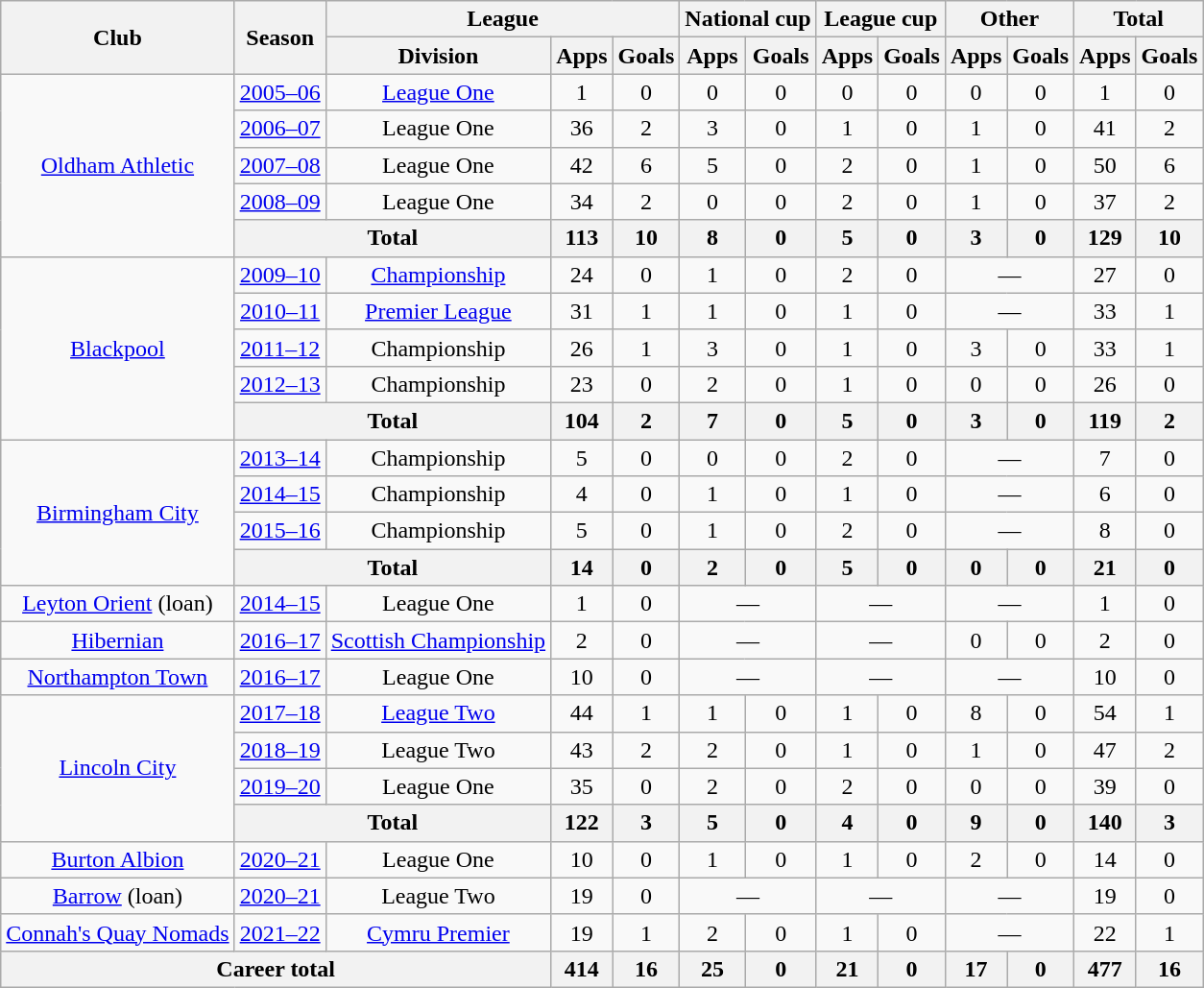<table class="wikitable" style="text-align:center;">
<tr>
<th rowspan=2>Club</th>
<th rowspan=2>Season</th>
<th colspan=3>League</th>
<th colspan=2>National cup</th>
<th colspan=2>League cup</th>
<th colspan=2>Other</th>
<th colspan=2>Total</th>
</tr>
<tr>
<th>Division</th>
<th>Apps</th>
<th>Goals</th>
<th>Apps</th>
<th>Goals</th>
<th>Apps</th>
<th>Goals</th>
<th>Apps</th>
<th>Goals</th>
<th>Apps</th>
<th>Goals</th>
</tr>
<tr>
<td rowspan=5><a href='#'>Oldham Athletic</a></td>
<td><a href='#'>2005–06</a></td>
<td><a href='#'>League One</a></td>
<td>1</td>
<td>0</td>
<td>0</td>
<td>0</td>
<td>0</td>
<td>0</td>
<td>0</td>
<td>0</td>
<td>1</td>
<td>0</td>
</tr>
<tr>
<td><a href='#'>2006–07</a></td>
<td>League One</td>
<td>36</td>
<td>2</td>
<td>3</td>
<td>0</td>
<td>1</td>
<td>0</td>
<td>1</td>
<td>0</td>
<td>41</td>
<td>2</td>
</tr>
<tr>
<td><a href='#'>2007–08</a></td>
<td>League One</td>
<td>42</td>
<td>6</td>
<td>5</td>
<td>0</td>
<td>2</td>
<td>0</td>
<td>1</td>
<td>0</td>
<td>50</td>
<td>6</td>
</tr>
<tr>
<td><a href='#'>2008–09</a></td>
<td>League One</td>
<td>34</td>
<td>2</td>
<td>0</td>
<td>0</td>
<td>2</td>
<td>0</td>
<td>1</td>
<td>0</td>
<td>37</td>
<td>2</td>
</tr>
<tr>
<th colspan=2>Total</th>
<th>113</th>
<th>10</th>
<th>8</th>
<th>0</th>
<th>5</th>
<th>0</th>
<th>3</th>
<th>0</th>
<th>129</th>
<th>10</th>
</tr>
<tr>
<td rowspan=5><a href='#'>Blackpool</a></td>
<td><a href='#'>2009–10</a></td>
<td><a href='#'>Championship</a></td>
<td>24</td>
<td>0</td>
<td>1</td>
<td>0</td>
<td>2</td>
<td>0</td>
<td colspan=2>—</td>
<td>27</td>
<td>0</td>
</tr>
<tr>
<td><a href='#'>2010–11</a></td>
<td><a href='#'>Premier League</a></td>
<td>31</td>
<td>1</td>
<td>1</td>
<td>0</td>
<td>1</td>
<td>0</td>
<td colspan=2>—</td>
<td>33</td>
<td>1</td>
</tr>
<tr>
<td><a href='#'>2011–12</a></td>
<td>Championship</td>
<td>26</td>
<td>1</td>
<td>3</td>
<td>0</td>
<td>1</td>
<td>0</td>
<td>3</td>
<td>0</td>
<td>33</td>
<td>1</td>
</tr>
<tr>
<td><a href='#'>2012–13</a></td>
<td>Championship</td>
<td>23</td>
<td>0</td>
<td>2</td>
<td>0</td>
<td>1</td>
<td>0</td>
<td>0</td>
<td>0</td>
<td>26</td>
<td>0</td>
</tr>
<tr>
<th colspan=2>Total</th>
<th>104</th>
<th>2</th>
<th>7</th>
<th>0</th>
<th>5</th>
<th>0</th>
<th>3</th>
<th>0</th>
<th>119</th>
<th>2</th>
</tr>
<tr>
<td rowspan=4><a href='#'>Birmingham City</a></td>
<td><a href='#'>2013–14</a></td>
<td>Championship</td>
<td>5</td>
<td>0</td>
<td>0</td>
<td>0</td>
<td>2</td>
<td>0</td>
<td colspan=2>—</td>
<td>7</td>
<td>0</td>
</tr>
<tr>
<td><a href='#'>2014–15</a></td>
<td>Championship</td>
<td>4</td>
<td>0</td>
<td>1</td>
<td>0</td>
<td>1</td>
<td>0</td>
<td colspan=2>—</td>
<td>6</td>
<td>0</td>
</tr>
<tr>
<td><a href='#'>2015–16</a></td>
<td>Championship</td>
<td>5</td>
<td>0</td>
<td>1</td>
<td>0</td>
<td>2</td>
<td>0</td>
<td colspan=2>—</td>
<td>8</td>
<td>0</td>
</tr>
<tr>
<th colspan=2>Total</th>
<th>14</th>
<th>0</th>
<th>2</th>
<th>0</th>
<th>5</th>
<th>0</th>
<th>0</th>
<th>0</th>
<th>21</th>
<th>0</th>
</tr>
<tr>
<td><a href='#'>Leyton Orient</a> (loan)</td>
<td><a href='#'>2014–15</a></td>
<td>League One</td>
<td>1</td>
<td>0</td>
<td colspan=2>—</td>
<td colspan=2>—</td>
<td colspan=2>—</td>
<td>1</td>
<td>0</td>
</tr>
<tr>
<td><a href='#'>Hibernian</a></td>
<td><a href='#'>2016–17</a></td>
<td><a href='#'>Scottish Championship</a></td>
<td>2</td>
<td>0</td>
<td colspan=2>—</td>
<td colspan=2>—</td>
<td>0</td>
<td>0</td>
<td>2</td>
<td>0</td>
</tr>
<tr>
<td><a href='#'>Northampton Town</a></td>
<td><a href='#'>2016–17</a></td>
<td>League One</td>
<td>10</td>
<td>0</td>
<td colspan=2>—</td>
<td colspan=2>—</td>
<td colspan=2>—</td>
<td>10</td>
<td>0</td>
</tr>
<tr>
<td rowspan=4><a href='#'>Lincoln City</a></td>
<td><a href='#'>2017–18</a></td>
<td><a href='#'>League Two</a></td>
<td>44</td>
<td>1</td>
<td>1</td>
<td>0</td>
<td>1</td>
<td>0</td>
<td>8</td>
<td>0</td>
<td>54</td>
<td>1</td>
</tr>
<tr>
<td><a href='#'>2018–19</a></td>
<td>League Two</td>
<td>43</td>
<td>2</td>
<td>2</td>
<td>0</td>
<td>1</td>
<td>0</td>
<td>1</td>
<td>0</td>
<td>47</td>
<td>2</td>
</tr>
<tr>
<td><a href='#'>2019–20</a></td>
<td>League One</td>
<td>35</td>
<td>0</td>
<td>2</td>
<td>0</td>
<td>2</td>
<td>0</td>
<td>0</td>
<td>0</td>
<td>39</td>
<td>0</td>
</tr>
<tr>
<th colspan=2>Total</th>
<th>122</th>
<th>3</th>
<th>5</th>
<th>0</th>
<th>4</th>
<th>0</th>
<th>9</th>
<th>0</th>
<th>140</th>
<th>3</th>
</tr>
<tr>
<td><a href='#'>Burton Albion</a></td>
<td><a href='#'>2020–21</a></td>
<td>League One</td>
<td>10</td>
<td>0</td>
<td>1</td>
<td>0</td>
<td>1</td>
<td>0</td>
<td>2</td>
<td>0</td>
<td>14</td>
<td>0</td>
</tr>
<tr>
<td><a href='#'>Barrow</a> (loan)</td>
<td><a href='#'>2020–21</a></td>
<td>League Two</td>
<td>19</td>
<td>0</td>
<td colspan=2>—</td>
<td colspan=2>—</td>
<td colspan=2>—</td>
<td>19</td>
<td>0</td>
</tr>
<tr>
<td><a href='#'>Connah's Quay Nomads</a></td>
<td><a href='#'>2021–22</a></td>
<td><a href='#'>Cymru Premier</a></td>
<td>19</td>
<td>1</td>
<td>2</td>
<td>0</td>
<td>1</td>
<td>0</td>
<td colspan=2>—</td>
<td>22</td>
<td>1</td>
</tr>
<tr>
<th colspan=3>Career total</th>
<th>414</th>
<th>16</th>
<th>25</th>
<th>0</th>
<th>21</th>
<th>0</th>
<th>17</th>
<th>0</th>
<th>477</th>
<th>16</th>
</tr>
</table>
